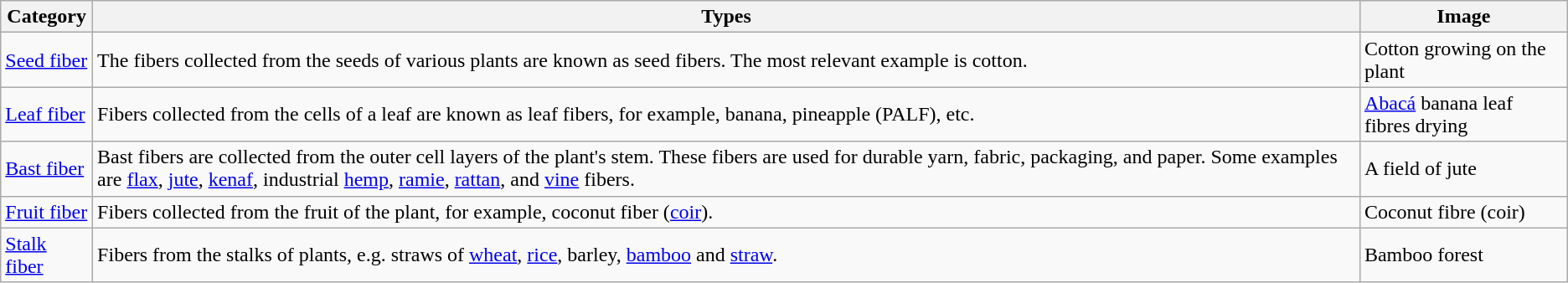<table class="wikitable">
<tr>
<th>Category</th>
<th>Types</th>
<th>Image</th>
</tr>
<tr>
<td><a href='#'>Seed fiber</a></td>
<td>The fibers collected from the seeds of various plants are known as seed fibers. The most relevant example is cotton.</td>
<td>Cotton growing on the plant</td>
</tr>
<tr>
<td><a href='#'>Leaf fiber</a></td>
<td>Fibers collected from the cells of a leaf are known as leaf fibers, for example, banana, pineapple (PALF), etc.</td>
<td><a href='#'>Abacá</a> banana leaf fibres drying</td>
</tr>
<tr>
<td><a href='#'>Bast fiber</a></td>
<td>Bast fibers are collected from the outer cell layers of the plant's stem. These fibers are used for durable yarn, fabric, packaging, and paper. Some examples are <a href='#'>flax</a>, <a href='#'>jute</a>, <a href='#'>kenaf</a>, industrial <a href='#'>hemp</a>, <a href='#'>ramie</a>, <a href='#'>rattan</a>, and <a href='#'>vine</a> fibers.</td>
<td>A field of jute</td>
</tr>
<tr>
<td><a href='#'>Fruit fiber</a></td>
<td>Fibers collected from the fruit of the plant, for example, coconut fiber (<a href='#'>coir</a>).</td>
<td>Coconut fibre (coir)</td>
</tr>
<tr>
<td><a href='#'>Stalk fiber</a></td>
<td>Fibers from the stalks of plants, e.g. straws of <a href='#'>wheat</a>, <a href='#'>rice</a>, barley, <a href='#'>bamboo</a> and <a href='#'>straw</a>.</td>
<td>Bamboo forest</td>
</tr>
</table>
